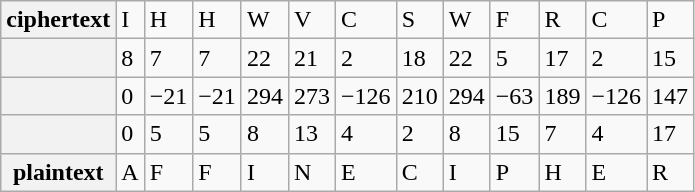<table class="wikitable" border="1">
<tr>
<th>ciphertext</th>
<td>I</td>
<td>H</td>
<td>H</td>
<td>W</td>
<td>V</td>
<td>C</td>
<td>S</td>
<td>W</td>
<td>F</td>
<td>R</td>
<td>C</td>
<td>P</td>
</tr>
<tr>
<th></th>
<td>8</td>
<td>7</td>
<td>7</td>
<td>22</td>
<td>21</td>
<td>2</td>
<td>18</td>
<td>22</td>
<td>5</td>
<td>17</td>
<td>2</td>
<td>15</td>
</tr>
<tr>
<th></th>
<td>0</td>
<td>−21</td>
<td>−21</td>
<td>294</td>
<td>273</td>
<td>−126</td>
<td>210</td>
<td>294</td>
<td>−63</td>
<td>189</td>
<td>−126</td>
<td>147</td>
</tr>
<tr>
<th></th>
<td>0</td>
<td>5</td>
<td>5</td>
<td>8</td>
<td>13</td>
<td>4</td>
<td>2</td>
<td>8</td>
<td>15</td>
<td>7</td>
<td>4</td>
<td>17</td>
</tr>
<tr>
<th>plaintext</th>
<td>A</td>
<td>F</td>
<td>F</td>
<td>I</td>
<td>N</td>
<td>E</td>
<td>C</td>
<td>I</td>
<td>P</td>
<td>H</td>
<td>E</td>
<td>R</td>
</tr>
</table>
